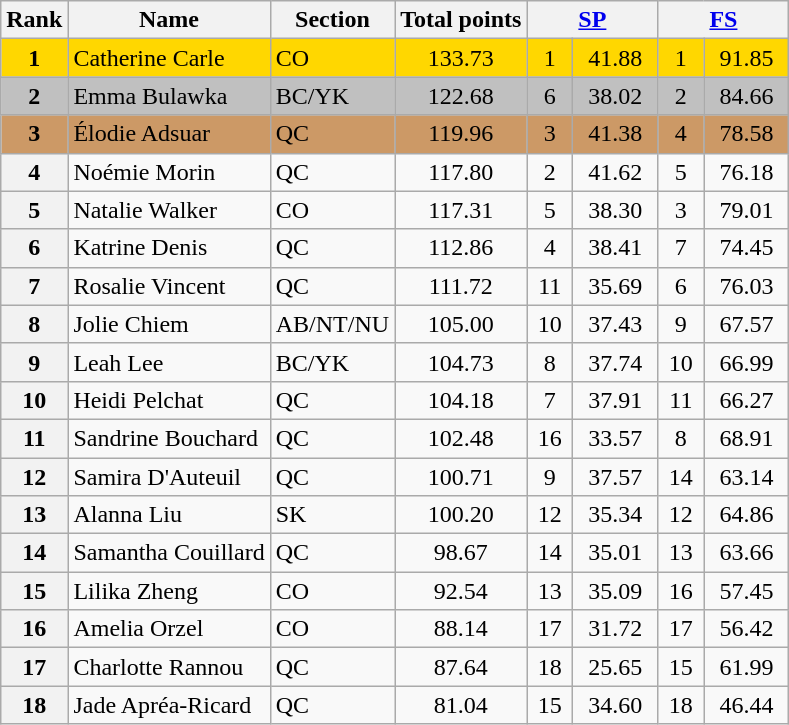<table class="wikitable sortable">
<tr>
<th>Rank</th>
<th>Name</th>
<th>Section</th>
<th>Total points</th>
<th colspan="2" width="80px"><a href='#'>SP</a></th>
<th colspan="2" width="80px"><a href='#'>FS</a></th>
</tr>
<tr bgcolor="gold">
<td align="center"><strong>1</strong></td>
<td>Catherine Carle</td>
<td>CO</td>
<td align="center">133.73</td>
<td align="center">1</td>
<td align="center">41.88</td>
<td align="center">1</td>
<td align="center">91.85</td>
</tr>
<tr bgcolor="silver">
<td align="center"><strong>2</strong></td>
<td>Emma Bulawka</td>
<td>BC/YK</td>
<td align="center">122.68</td>
<td align="center">6</td>
<td align="center">38.02</td>
<td align="center">2</td>
<td align="center">84.66</td>
</tr>
<tr bgcolor="cc9966">
<td align="center"><strong>3</strong></td>
<td>Élodie Adsuar</td>
<td>QC</td>
<td align="center">119.96</td>
<td align="center">3</td>
<td align="center">41.38</td>
<td align="center">4</td>
<td align="center">78.58</td>
</tr>
<tr>
<th>4</th>
<td>Noémie Morin</td>
<td>QC</td>
<td align="center">117.80</td>
<td align="center">2</td>
<td align="center">41.62</td>
<td align="center">5</td>
<td align="center">76.18</td>
</tr>
<tr>
<th>5</th>
<td>Natalie Walker</td>
<td>CO</td>
<td align="center">117.31</td>
<td align="center">5</td>
<td align="center">38.30</td>
<td align="center">3</td>
<td align="center">79.01</td>
</tr>
<tr>
<th>6</th>
<td>Katrine Denis</td>
<td>QC</td>
<td align="center">112.86</td>
<td align="center">4</td>
<td align="center">38.41</td>
<td align="center">7</td>
<td align="center">74.45</td>
</tr>
<tr>
<th>7</th>
<td>Rosalie Vincent</td>
<td>QC</td>
<td align="center">111.72</td>
<td align="center">11</td>
<td align="center">35.69</td>
<td align="center">6</td>
<td align="center">76.03</td>
</tr>
<tr>
<th>8</th>
<td>Jolie Chiem</td>
<td>AB/NT/NU</td>
<td align="center">105.00</td>
<td align="center">10</td>
<td align="center">37.43</td>
<td align="center">9</td>
<td align="center">67.57</td>
</tr>
<tr>
<th>9</th>
<td>Leah Lee</td>
<td>BC/YK</td>
<td align="center">104.73</td>
<td align="center">8</td>
<td align="center">37.74</td>
<td align="center">10</td>
<td align="center">66.99</td>
</tr>
<tr>
<th>10</th>
<td>Heidi Pelchat</td>
<td>QC</td>
<td align="center">104.18</td>
<td align="center">7</td>
<td align="center">37.91</td>
<td align="center">11</td>
<td align="center">66.27</td>
</tr>
<tr>
<th>11</th>
<td>Sandrine Bouchard</td>
<td>QC</td>
<td align="center">102.48</td>
<td align="center">16</td>
<td align="center">33.57</td>
<td align="center">8</td>
<td align="center">68.91</td>
</tr>
<tr>
<th>12</th>
<td>Samira D'Auteuil</td>
<td>QC</td>
<td align="center">100.71</td>
<td align="center">9</td>
<td align="center">37.57</td>
<td align="center">14</td>
<td align="center">63.14</td>
</tr>
<tr>
<th>13</th>
<td>Alanna Liu</td>
<td>SK</td>
<td align="center">100.20</td>
<td align="center">12</td>
<td align="center">35.34</td>
<td align="center">12</td>
<td align="center">64.86</td>
</tr>
<tr>
<th>14</th>
<td>Samantha Couillard</td>
<td>QC</td>
<td align="center">98.67</td>
<td align="center">14</td>
<td align="center">35.01</td>
<td align="center">13</td>
<td align="center">63.66</td>
</tr>
<tr>
<th>15</th>
<td>Lilika Zheng</td>
<td>CO</td>
<td align="center">92.54</td>
<td align="center">13</td>
<td align="center">35.09</td>
<td align="center">16</td>
<td align="center">57.45</td>
</tr>
<tr>
<th>16</th>
<td>Amelia Orzel</td>
<td>CO</td>
<td align="center">88.14</td>
<td align="center">17</td>
<td align="center">31.72</td>
<td align="center">17</td>
<td align="center">56.42</td>
</tr>
<tr>
<th>17</th>
<td>Charlotte Rannou</td>
<td>QC</td>
<td align="center">87.64</td>
<td align="center">18</td>
<td align="center">25.65</td>
<td align="center">15</td>
<td align="center">61.99</td>
</tr>
<tr>
<th>18</th>
<td>Jade Apréa-Ricard</td>
<td>QC</td>
<td align="center">81.04</td>
<td align="center">15</td>
<td align="center">34.60</td>
<td align="center">18</td>
<td align="center">46.44</td>
</tr>
</table>
